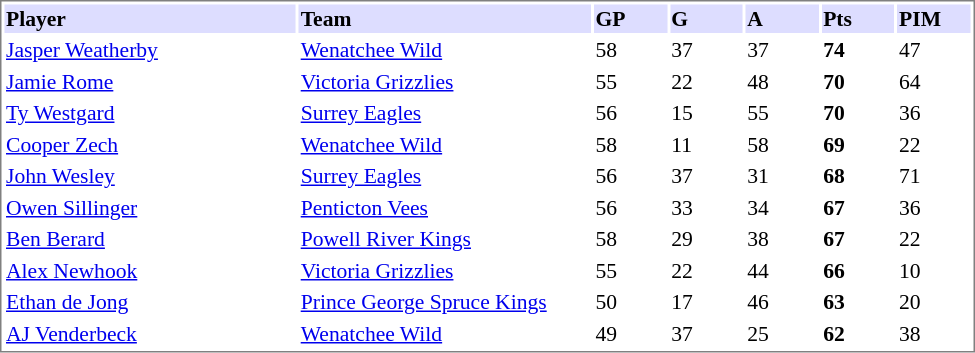<table cellpadding="0">
<tr style="text-align:left; vertical-align:top;">
<td></td>
<td><br><table cellpadding="1"  style="width:650px; font-size:90%; border:1px solid gray;">
<tr>
<th style="background:#ddf; width:30%;">Player</th>
<th style="background:#ddf; width:30%;">Team</th>
<th style="background:#ddf; width:7.5%;">GP</th>
<th style="background:#ddf; width:7.5%;">G</th>
<th style="background:#ddf; width:7.5%;">A</th>
<th style="background:#ddf; width:7.5%;">Pts</th>
<th style="background:#ddf; width:7.5%;">PIM</th>
</tr>
<tr>
<td><a href='#'>Jasper Weatherby</a></td>
<td><a href='#'>Wenatchee Wild</a></td>
<td>58</td>
<td>37</td>
<td>37</td>
<td><strong>74</strong></td>
<td>47</td>
</tr>
<tr>
<td><a href='#'>Jamie Rome</a></td>
<td><a href='#'>Victoria Grizzlies</a></td>
<td>55</td>
<td>22</td>
<td>48</td>
<td><strong>70</strong></td>
<td>64</td>
</tr>
<tr>
<td><a href='#'>Ty Westgard</a></td>
<td><a href='#'>Surrey Eagles</a></td>
<td>56</td>
<td>15</td>
<td>55</td>
<td><strong>70</strong></td>
<td>36</td>
</tr>
<tr>
<td><a href='#'>Cooper Zech</a></td>
<td><a href='#'>Wenatchee Wild</a></td>
<td>58</td>
<td>11</td>
<td>58</td>
<td><strong>69</strong></td>
<td>22</td>
</tr>
<tr>
<td><a href='#'>John Wesley</a></td>
<td><a href='#'>Surrey Eagles</a></td>
<td>56</td>
<td>37</td>
<td>31</td>
<td><strong>68</strong></td>
<td>71</td>
</tr>
<tr>
<td><a href='#'>Owen Sillinger</a></td>
<td><a href='#'>Penticton Vees</a></td>
<td>56</td>
<td>33</td>
<td>34</td>
<td><strong>67</strong></td>
<td>36</td>
</tr>
<tr>
<td><a href='#'>Ben Berard</a></td>
<td><a href='#'>Powell River Kings</a></td>
<td>58</td>
<td>29</td>
<td>38</td>
<td><strong>67</strong></td>
<td>22</td>
</tr>
<tr>
<td><a href='#'>Alex Newhook</a></td>
<td><a href='#'>Victoria Grizzlies</a></td>
<td>55</td>
<td>22</td>
<td>44</td>
<td><strong>66</strong></td>
<td>10</td>
</tr>
<tr>
<td><a href='#'>Ethan de Jong</a></td>
<td><a href='#'>Prince George Spruce Kings</a></td>
<td>50</td>
<td>17</td>
<td>46</td>
<td><strong>63</strong></td>
<td>20</td>
</tr>
<tr>
<td><a href='#'>AJ Venderbeck</a></td>
<td><a href='#'>Wenatchee Wild</a></td>
<td>49</td>
<td>37</td>
<td>25</td>
<td><strong>62</strong></td>
<td>38</td>
</tr>
</table>
</td>
</tr>
</table>
